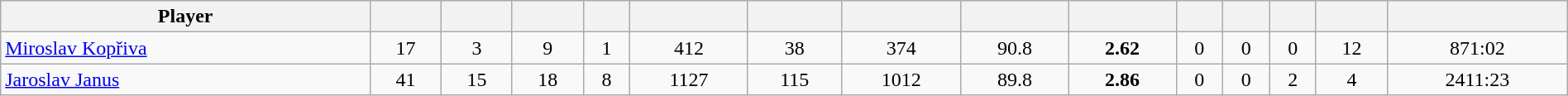<table class="wikitable sortable" style="width:100%; text-align:center;">
<tr align=center>
<th>Player</th>
<th></th>
<th></th>
<th></th>
<th></th>
<th></th>
<th></th>
<th></th>
<th></th>
<th></th>
<th></th>
<th></th>
<th></th>
<th></th>
<th></th>
</tr>
<tr align=center>
<td align=left><a href='#'>Miroslav Kopřiva</a></td>
<td>17</td>
<td>3</td>
<td>9</td>
<td>1</td>
<td>412</td>
<td>38</td>
<td>374</td>
<td>90.8</td>
<td><strong>2.62</strong></td>
<td>0</td>
<td>0</td>
<td>0</td>
<td>12</td>
<td>871:02</td>
</tr>
<tr align=center>
<td align=left><a href='#'>Jaroslav Janus</a></td>
<td>41</td>
<td>15</td>
<td>18</td>
<td>8</td>
<td>1127</td>
<td>115</td>
<td>1012</td>
<td>89.8</td>
<td><strong>2.86</strong></td>
<td>0</td>
<td>0</td>
<td>2</td>
<td>4</td>
<td>2411:23</td>
</tr>
</table>
